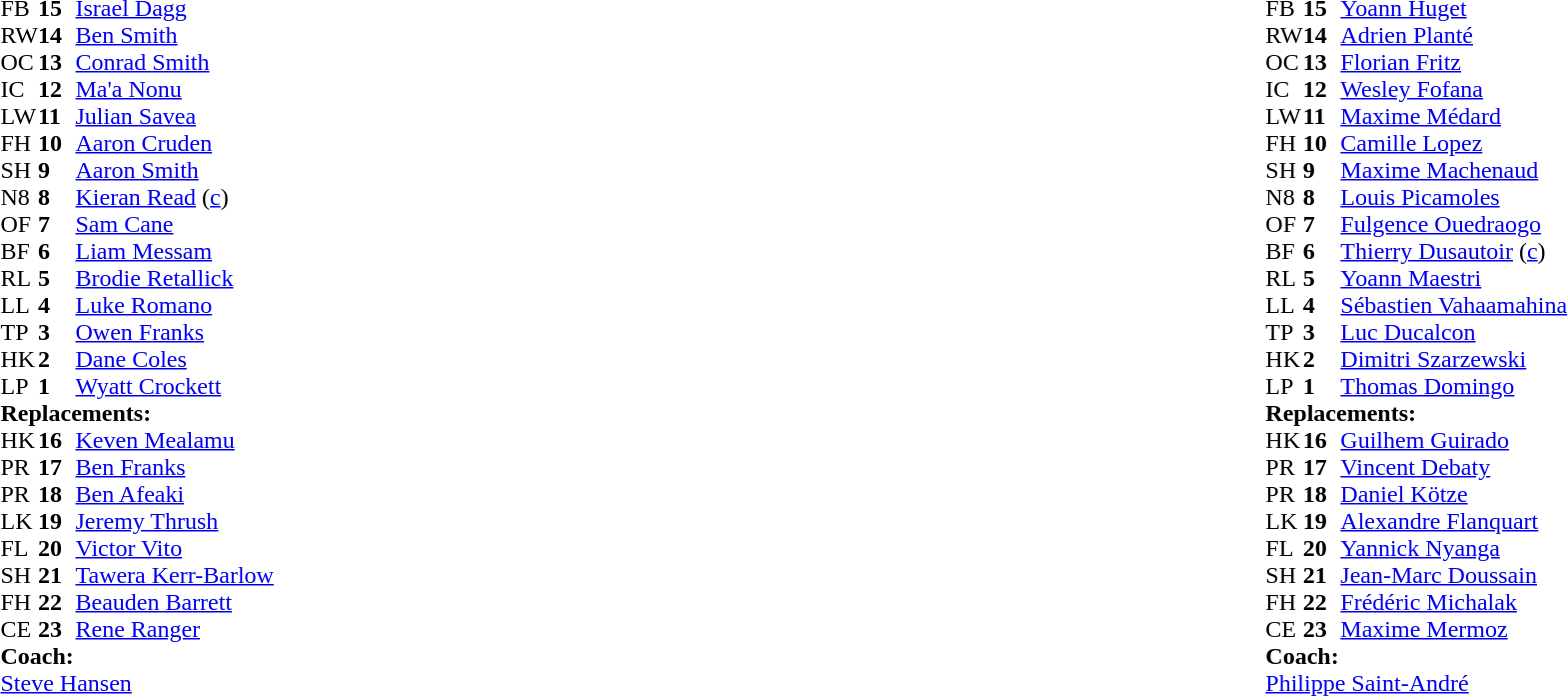<table style="width:100%;">
<tr>
<td style="vertical-align:top; width:50%;"><br><table style="font-size: 100%" cellspacing="0" cellpadding="0">
<tr>
<th width="25"></th>
<th width="25"></th>
</tr>
<tr>
<td>FB</td>
<td><strong>15</strong></td>
<td><a href='#'>Israel Dagg</a></td>
<td></td>
<td></td>
</tr>
<tr>
<td>RW</td>
<td><strong>14</strong></td>
<td><a href='#'>Ben Smith</a></td>
</tr>
<tr>
<td>OC</td>
<td><strong>13</strong></td>
<td><a href='#'>Conrad Smith</a></td>
</tr>
<tr>
<td>IC</td>
<td><strong>12</strong></td>
<td><a href='#'>Ma'a Nonu</a></td>
</tr>
<tr>
<td>LW</td>
<td><strong>11</strong></td>
<td><a href='#'>Julian Savea</a></td>
</tr>
<tr>
<td>FH</td>
<td><strong>10</strong></td>
<td><a href='#'>Aaron Cruden</a></td>
<td></td>
<td></td>
</tr>
<tr>
<td>SH</td>
<td><strong>9</strong></td>
<td><a href='#'>Aaron Smith</a></td>
<td></td>
<td></td>
</tr>
<tr>
<td>N8</td>
<td><strong>8</strong></td>
<td><a href='#'>Kieran Read</a> (<a href='#'>c</a>)</td>
</tr>
<tr>
<td>OF</td>
<td><strong>7</strong></td>
<td><a href='#'>Sam Cane</a></td>
</tr>
<tr>
<td>BF</td>
<td><strong>6</strong></td>
<td><a href='#'>Liam Messam</a></td>
</tr>
<tr>
<td>RL</td>
<td><strong>5</strong></td>
<td><a href='#'>Brodie Retallick</a></td>
</tr>
<tr>
<td>LL</td>
<td><strong>4</strong></td>
<td><a href='#'>Luke Romano</a></td>
</tr>
<tr>
<td>TP</td>
<td><strong>3</strong></td>
<td><a href='#'>Owen Franks</a></td>
<td></td>
<td></td>
</tr>
<tr>
<td>HK</td>
<td><strong>2</strong></td>
<td><a href='#'>Dane Coles</a></td>
<td></td>
<td></td>
</tr>
<tr>
<td>LP</td>
<td><strong>1</strong></td>
<td><a href='#'>Wyatt Crockett</a></td>
<td></td>
<td></td>
</tr>
<tr>
<td colspan=3><strong>Replacements:</strong></td>
</tr>
<tr>
<td>HK</td>
<td><strong>16</strong></td>
<td><a href='#'>Keven Mealamu</a></td>
<td></td>
<td></td>
</tr>
<tr>
<td>PR</td>
<td><strong>17</strong></td>
<td><a href='#'>Ben Franks</a></td>
<td></td>
<td></td>
</tr>
<tr>
<td>PR</td>
<td><strong>18</strong></td>
<td><a href='#'>Ben Afeaki</a></td>
<td></td>
<td></td>
</tr>
<tr>
<td>LK</td>
<td><strong>19</strong></td>
<td><a href='#'>Jeremy Thrush</a></td>
</tr>
<tr>
<td>FL</td>
<td><strong>20</strong></td>
<td><a href='#'>Victor Vito</a></td>
</tr>
<tr>
<td>SH</td>
<td><strong>21</strong></td>
<td><a href='#'>Tawera Kerr-Barlow</a></td>
<td></td>
<td></td>
</tr>
<tr>
<td>FH</td>
<td><strong>22</strong></td>
<td><a href='#'>Beauden Barrett</a></td>
<td></td>
<td></td>
</tr>
<tr>
<td>CE</td>
<td><strong>23</strong></td>
<td><a href='#'>Rene Ranger</a></td>
<td></td>
<td></td>
</tr>
<tr>
<td colspan=3><strong>Coach:</strong></td>
</tr>
<tr>
<td colspan="4"> <a href='#'>Steve Hansen</a></td>
</tr>
</table>
</td>
<td style="vertical-align:top; width:50%;"><br><table cellspacing="0" cellpadding="0" style="font-size:100%; margin:auto;">
<tr>
<th width="25"></th>
<th width="25"></th>
</tr>
<tr>
<td>FB</td>
<td><strong>15</strong></td>
<td><a href='#'>Yoann Huget</a></td>
</tr>
<tr>
<td>RW</td>
<td><strong>14</strong></td>
<td><a href='#'>Adrien Planté</a></td>
</tr>
<tr>
<td>OC</td>
<td><strong>13</strong></td>
<td><a href='#'>Florian Fritz</a></td>
<td></td>
<td></td>
</tr>
<tr>
<td>IC</td>
<td><strong>12</strong></td>
<td><a href='#'>Wesley Fofana</a></td>
</tr>
<tr>
<td>LW</td>
<td><strong>11</strong></td>
<td><a href='#'>Maxime Médard</a></td>
</tr>
<tr>
<td>FH</td>
<td><strong>10</strong></td>
<td><a href='#'>Camille Lopez</a></td>
<td></td>
<td></td>
</tr>
<tr>
<td>SH</td>
<td><strong>9</strong></td>
<td><a href='#'>Maxime Machenaud</a></td>
<td></td>
<td></td>
</tr>
<tr>
<td>N8</td>
<td><strong>8</strong></td>
<td><a href='#'>Louis Picamoles</a></td>
</tr>
<tr>
<td>OF</td>
<td><strong>7</strong></td>
<td><a href='#'>Fulgence Ouedraogo</a></td>
<td></td>
<td></td>
</tr>
<tr>
<td>BF</td>
<td><strong>6</strong></td>
<td><a href='#'>Thierry Dusautoir</a> (<a href='#'>c</a>)</td>
</tr>
<tr>
<td>RL</td>
<td><strong>5</strong></td>
<td><a href='#'>Yoann Maestri</a></td>
<td></td>
<td></td>
</tr>
<tr>
<td>LL</td>
<td><strong>4</strong></td>
<td><a href='#'>Sébastien Vahaamahina</a></td>
</tr>
<tr>
<td>TP</td>
<td><strong>3</strong></td>
<td><a href='#'>Luc Ducalcon</a></td>
<td></td>
<td></td>
</tr>
<tr>
<td>HK</td>
<td><strong>2</strong></td>
<td><a href='#'>Dimitri Szarzewski</a></td>
<td></td>
<td></td>
</tr>
<tr>
<td>LP</td>
<td><strong>1</strong></td>
<td><a href='#'>Thomas Domingo</a></td>
<td></td>
<td></td>
</tr>
<tr>
<td colspan=3><strong>Replacements:</strong></td>
</tr>
<tr>
<td>HK</td>
<td><strong>16</strong></td>
<td><a href='#'>Guilhem Guirado</a></td>
<td></td>
<td></td>
</tr>
<tr>
<td>PR</td>
<td><strong>17</strong></td>
<td><a href='#'>Vincent Debaty</a></td>
<td></td>
<td></td>
</tr>
<tr>
<td>PR</td>
<td><strong>18</strong></td>
<td><a href='#'>Daniel Kötze</a></td>
<td></td>
<td></td>
</tr>
<tr>
<td>LK</td>
<td><strong>19</strong></td>
<td><a href='#'>Alexandre Flanquart</a></td>
<td></td>
<td></td>
</tr>
<tr>
<td>FL</td>
<td><strong>20</strong></td>
<td><a href='#'>Yannick Nyanga</a></td>
<td></td>
<td></td>
</tr>
<tr>
<td>SH</td>
<td><strong>21</strong></td>
<td><a href='#'>Jean-Marc Doussain</a></td>
<td></td>
<td></td>
</tr>
<tr>
<td>FH</td>
<td><strong>22</strong></td>
<td><a href='#'>Frédéric Michalak</a></td>
<td></td>
<td></td>
</tr>
<tr>
<td>CE</td>
<td><strong>23</strong></td>
<td><a href='#'>Maxime Mermoz</a></td>
<td></td>
<td></td>
</tr>
<tr>
<td colspan=3><strong>Coach:</strong></td>
</tr>
<tr>
<td colspan="4"> <a href='#'>Philippe Saint-André</a></td>
</tr>
</table>
</td>
</tr>
</table>
